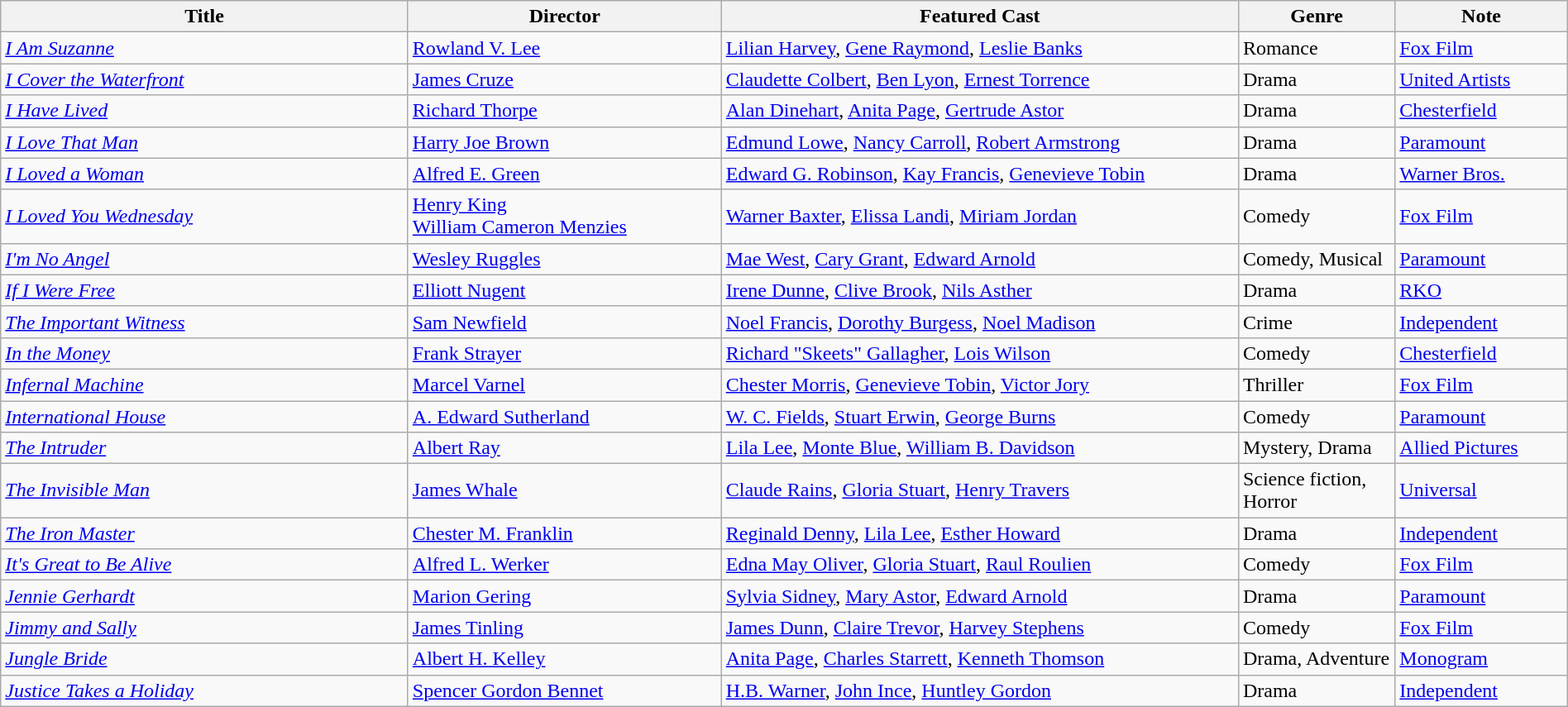<table class="wikitable" style="width:100%;">
<tr>
<th style="width:26%;">Title</th>
<th style="width:20%;">Director</th>
<th style="width:33%;">Featured Cast</th>
<th style="width:10%;">Genre</th>
<th style="width:11%;">Note</th>
</tr>
<tr>
<td><em><a href='#'>I Am Suzanne</a></em></td>
<td><a href='#'>Rowland V. Lee</a></td>
<td><a href='#'>Lilian Harvey</a>, <a href='#'>Gene Raymond</a>, <a href='#'>Leslie Banks</a></td>
<td>Romance</td>
<td><a href='#'>Fox Film</a></td>
</tr>
<tr>
<td><em><a href='#'>I Cover the Waterfront</a></em></td>
<td><a href='#'>James Cruze</a></td>
<td><a href='#'>Claudette Colbert</a>, <a href='#'>Ben Lyon</a>, <a href='#'>Ernest Torrence</a></td>
<td>Drama</td>
<td><a href='#'>United Artists</a></td>
</tr>
<tr>
<td><em><a href='#'>I Have Lived</a></em></td>
<td><a href='#'>Richard Thorpe</a></td>
<td><a href='#'>Alan Dinehart</a>, <a href='#'>Anita Page</a>, <a href='#'>Gertrude Astor</a></td>
<td>Drama</td>
<td><a href='#'>Chesterfield</a></td>
</tr>
<tr>
<td><em><a href='#'>I Love That Man</a></em></td>
<td><a href='#'>Harry Joe Brown</a></td>
<td><a href='#'>Edmund Lowe</a>, <a href='#'>Nancy Carroll</a>, <a href='#'>Robert Armstrong</a></td>
<td>Drama</td>
<td><a href='#'>Paramount</a></td>
</tr>
<tr>
<td><em><a href='#'>I Loved a Woman</a></em></td>
<td><a href='#'>Alfred E. Green</a></td>
<td><a href='#'>Edward G. Robinson</a>, <a href='#'>Kay Francis</a>, <a href='#'>Genevieve Tobin</a></td>
<td>Drama</td>
<td><a href='#'>Warner Bros.</a></td>
</tr>
<tr>
<td><em><a href='#'>I Loved You Wednesday</a></em></td>
<td><a href='#'>Henry King</a><br><a href='#'>William Cameron Menzies</a></td>
<td><a href='#'>Warner Baxter</a>, <a href='#'>Elissa Landi</a>, <a href='#'>Miriam Jordan</a></td>
<td>Comedy</td>
<td><a href='#'>Fox Film</a></td>
</tr>
<tr>
<td><em><a href='#'>I'm No Angel</a></em></td>
<td><a href='#'>Wesley Ruggles</a></td>
<td><a href='#'>Mae West</a>, <a href='#'>Cary Grant</a>, <a href='#'>Edward Arnold</a></td>
<td>Comedy, Musical</td>
<td><a href='#'>Paramount</a></td>
</tr>
<tr>
<td><em><a href='#'>If I Were Free</a></em></td>
<td><a href='#'>Elliott Nugent</a></td>
<td><a href='#'>Irene Dunne</a>, <a href='#'>Clive Brook</a>, <a href='#'>Nils Asther</a></td>
<td>Drama</td>
<td><a href='#'>RKO</a></td>
</tr>
<tr>
<td><em><a href='#'>The Important Witness</a></em></td>
<td><a href='#'>Sam Newfield</a></td>
<td><a href='#'>Noel Francis</a>, <a href='#'>Dorothy Burgess</a>, <a href='#'>Noel Madison</a></td>
<td>Crime</td>
<td><a href='#'>Independent</a></td>
</tr>
<tr>
<td><em><a href='#'>In the Money</a></em></td>
<td><a href='#'>Frank Strayer</a></td>
<td><a href='#'>Richard "Skeets" Gallagher</a>, <a href='#'>Lois Wilson</a></td>
<td>Comedy</td>
<td><a href='#'>Chesterfield</a></td>
</tr>
<tr>
<td><em><a href='#'>Infernal Machine</a></em></td>
<td><a href='#'>Marcel Varnel</a></td>
<td><a href='#'>Chester Morris</a>, <a href='#'>Genevieve Tobin</a>, <a href='#'>Victor Jory</a></td>
<td>Thriller</td>
<td><a href='#'>Fox Film</a></td>
</tr>
<tr>
<td><em><a href='#'>International House</a></em></td>
<td><a href='#'>A. Edward Sutherland</a></td>
<td><a href='#'>W. C. Fields</a>, <a href='#'>Stuart Erwin</a>, <a href='#'>George Burns</a></td>
<td>Comedy</td>
<td><a href='#'>Paramount</a></td>
</tr>
<tr>
<td><em><a href='#'>The Intruder</a></em></td>
<td><a href='#'>Albert Ray</a></td>
<td><a href='#'>Lila Lee</a>, <a href='#'>Monte Blue</a>, <a href='#'>William B. Davidson</a></td>
<td>Mystery, Drama</td>
<td><a href='#'>Allied Pictures</a></td>
</tr>
<tr>
<td><em><a href='#'>The Invisible Man</a></em></td>
<td><a href='#'>James Whale</a></td>
<td><a href='#'>Claude Rains</a>, <a href='#'>Gloria Stuart</a>, <a href='#'>Henry Travers</a></td>
<td>Science fiction, Horror</td>
<td><a href='#'>Universal</a></td>
</tr>
<tr>
<td><em><a href='#'>The Iron Master</a></em></td>
<td><a href='#'>Chester M. Franklin</a></td>
<td><a href='#'>Reginald Denny</a>, <a href='#'>Lila Lee</a>, <a href='#'>Esther Howard</a></td>
<td>Drama</td>
<td><a href='#'>Independent</a></td>
</tr>
<tr>
<td><em><a href='#'>It's Great to Be Alive</a></em></td>
<td><a href='#'>Alfred L. Werker</a></td>
<td><a href='#'>Edna May Oliver</a>, <a href='#'>Gloria Stuart</a>, <a href='#'>Raul Roulien</a></td>
<td>Comedy</td>
<td><a href='#'>Fox Film</a></td>
</tr>
<tr>
<td><em><a href='#'>Jennie Gerhardt</a></em></td>
<td><a href='#'>Marion Gering</a></td>
<td><a href='#'>Sylvia Sidney</a>, <a href='#'>Mary Astor</a>, <a href='#'>Edward Arnold</a></td>
<td>Drama</td>
<td><a href='#'>Paramount</a></td>
</tr>
<tr>
<td><em><a href='#'>Jimmy and Sally</a></em></td>
<td><a href='#'>James Tinling</a></td>
<td><a href='#'>James Dunn</a>, <a href='#'>Claire Trevor</a>, <a href='#'>Harvey Stephens</a></td>
<td>Comedy</td>
<td><a href='#'>Fox Film</a></td>
</tr>
<tr>
<td><em><a href='#'>Jungle Bride</a></em></td>
<td><a href='#'>Albert H. Kelley</a></td>
<td><a href='#'>Anita Page</a>, <a href='#'>Charles Starrett</a>, <a href='#'>Kenneth Thomson</a></td>
<td>Drama, Adventure</td>
<td><a href='#'>Monogram</a></td>
</tr>
<tr>
<td><em><a href='#'>Justice Takes a Holiday</a></em></td>
<td><a href='#'>Spencer Gordon Bennet</a></td>
<td><a href='#'>H.B. Warner</a>, <a href='#'>John Ince</a>, <a href='#'>Huntley Gordon</a></td>
<td>Drama</td>
<td><a href='#'>Independent</a></td>
</tr>
</table>
